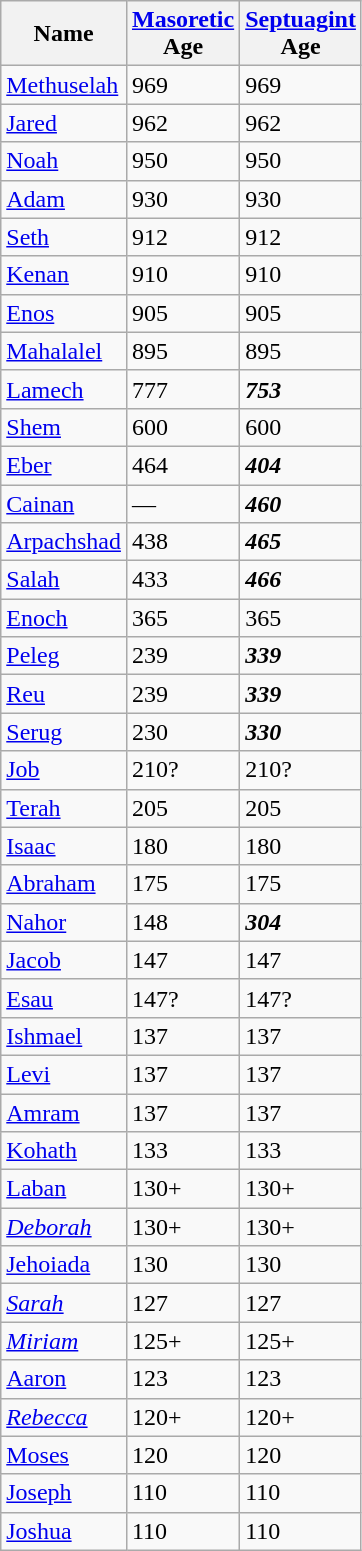<table class="wikitable floatright">
<tr>
<th>Name</th>
<th><a href='#'>Masoretic</a><br>Age</th>
<th><a href='#'>Septuagint</a><br>Age</th>
</tr>
<tr>
<td><a href='#'>Methuselah</a></td>
<td>969</td>
<td>969</td>
</tr>
<tr>
<td><a href='#'>Jared</a></td>
<td>962</td>
<td>962</td>
</tr>
<tr>
<td><a href='#'>Noah</a></td>
<td>950</td>
<td>950</td>
</tr>
<tr>
<td><a href='#'>Adam</a></td>
<td>930</td>
<td>930</td>
</tr>
<tr>
<td><a href='#'>Seth</a></td>
<td>912</td>
<td>912</td>
</tr>
<tr>
<td><a href='#'>Kenan</a></td>
<td>910</td>
<td>910</td>
</tr>
<tr>
<td><a href='#'>Enos</a></td>
<td>905</td>
<td>905</td>
</tr>
<tr>
<td><a href='#'>Mahalalel</a></td>
<td>895</td>
<td>895</td>
</tr>
<tr>
<td><a href='#'>Lamech</a></td>
<td>777</td>
<td><strong><em>753</em></strong></td>
</tr>
<tr>
<td><a href='#'>Shem</a></td>
<td>600</td>
<td>600</td>
</tr>
<tr>
<td><a href='#'>Eber</a></td>
<td>464</td>
<td><strong><em>404</em></strong></td>
</tr>
<tr>
<td><a href='#'>Cainan</a></td>
<td>—</td>
<td><strong><em>460</em></strong></td>
</tr>
<tr>
<td><a href='#'>Arpachshad</a></td>
<td>438</td>
<td><strong><em>465</em></strong></td>
</tr>
<tr>
<td><a href='#'>Salah</a></td>
<td>433</td>
<td><strong><em>466</em></strong></td>
</tr>
<tr>
<td><a href='#'>Enoch</a></td>
<td>365</td>
<td>365</td>
</tr>
<tr>
<td><a href='#'>Peleg</a></td>
<td>239</td>
<td><strong><em>339</em></strong></td>
</tr>
<tr>
<td><a href='#'>Reu</a></td>
<td>239</td>
<td><strong><em>339</em></strong></td>
</tr>
<tr>
<td><a href='#'>Serug</a></td>
<td>230</td>
<td><strong><em>330</em></strong></td>
</tr>
<tr>
<td><a href='#'>Job</a></td>
<td>210?</td>
<td>210?</td>
</tr>
<tr>
<td><a href='#'>Terah</a></td>
<td>205</td>
<td>205</td>
</tr>
<tr>
<td><a href='#'>Isaac</a></td>
<td>180</td>
<td>180</td>
</tr>
<tr>
<td><a href='#'>Abraham</a></td>
<td>175</td>
<td>175</td>
</tr>
<tr>
<td><a href='#'>Nahor</a></td>
<td>148</td>
<td><strong><em>304</em></strong></td>
</tr>
<tr>
<td><a href='#'>Jacob</a></td>
<td>147</td>
<td>147</td>
</tr>
<tr>
<td><a href='#'>Esau</a></td>
<td>147?</td>
<td>147?</td>
</tr>
<tr>
<td><a href='#'>Ishmael</a></td>
<td>137</td>
<td>137</td>
</tr>
<tr>
<td><a href='#'>Levi</a></td>
<td>137</td>
<td>137</td>
</tr>
<tr>
<td><a href='#'>Amram</a></td>
<td>137</td>
<td>137</td>
</tr>
<tr>
<td><a href='#'>Kohath</a></td>
<td>133</td>
<td>133</td>
</tr>
<tr>
<td><a href='#'>Laban</a></td>
<td>130+</td>
<td>130+</td>
</tr>
<tr>
<td><em><a href='#'>Deborah</a></em></td>
<td>130+</td>
<td>130+</td>
</tr>
<tr>
<td><a href='#'>Jehoiada</a></td>
<td>130</td>
<td>130</td>
</tr>
<tr>
<td><em><a href='#'>Sarah</a></em></td>
<td>127</td>
<td>127</td>
</tr>
<tr>
<td><em><a href='#'>Miriam</a></em></td>
<td>125+</td>
<td>125+</td>
</tr>
<tr>
<td><a href='#'>Aaron</a></td>
<td>123</td>
<td>123</td>
</tr>
<tr>
<td><em><a href='#'>Rebecca</a></em></td>
<td>120+</td>
<td>120+</td>
</tr>
<tr>
<td><a href='#'>Moses</a></td>
<td>120</td>
<td>120</td>
</tr>
<tr>
<td><a href='#'>Joseph</a></td>
<td>110</td>
<td>110</td>
</tr>
<tr>
<td><a href='#'>Joshua</a></td>
<td>110</td>
<td>110</td>
</tr>
</table>
